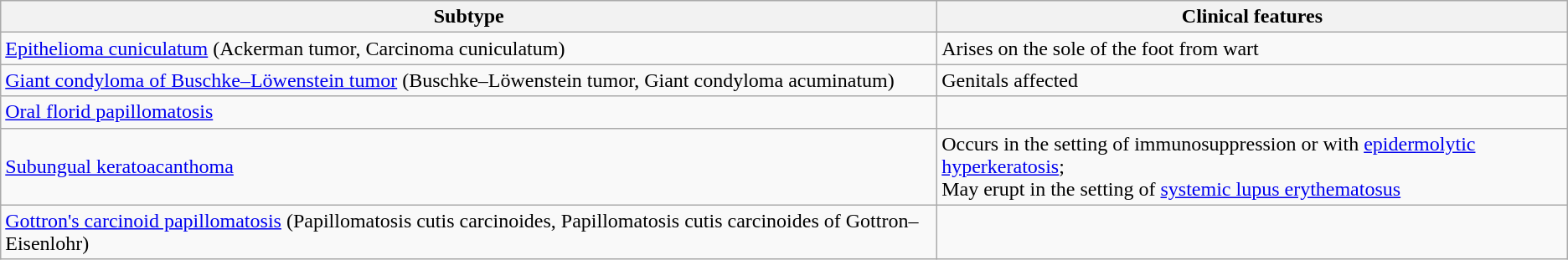<table class="wikitable">
<tr>
<th>Subtype</th>
<th>Clinical features</th>
</tr>
<tr>
<td><a href='#'>Epithelioma cuniculatum</a> (Ackerman tumor, Carcinoma cuniculatum)</td>
<td>Arises on the sole of the foot from wart</td>
</tr>
<tr>
<td><a href='#'>Giant condyloma of Buschke–Löwenstein tumor</a> (Buschke–Löwenstein tumor, Giant condyloma acuminatum)</td>
<td>Genitals affected</td>
</tr>
<tr>
<td><a href='#'>Oral florid papillomatosis</a></td>
<td></td>
</tr>
<tr>
<td><a href='#'>Subungual keratoacanthoma</a></td>
<td>Occurs in the setting of immunosuppression or with <a href='#'>epidermolytic hyperkeratosis</a>;<br>May erupt in the setting of <a href='#'>systemic lupus erythematosus</a><br></td>
</tr>
<tr>
<td><a href='#'>Gottron's carcinoid papillomatosis</a> (Papillomatosis cutis carcinoides, Papillomatosis cutis carcinoides of Gottron–Eisenlohr)</td>
<td></td>
</tr>
</table>
